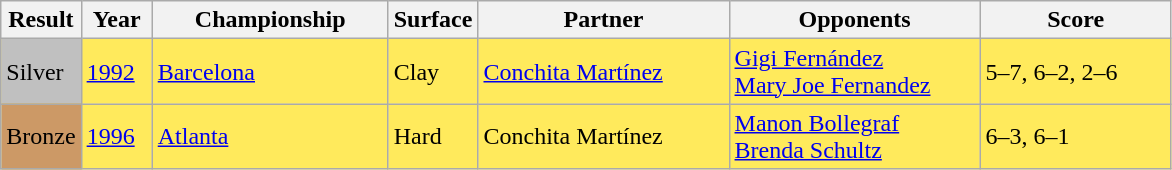<table class="sortable wikitable">
<tr>
<th style="width:40px">Result</th>
<th style="width:40px">Year</th>
<th style="width:150px">Championship</th>
<th style="width:50px">Surface</th>
<th style="width:160px">Partner</th>
<th style="width:160px">Opponents</th>
<th style="width:120px"  class="unsortable">Score</th>
</tr>
<tr style="background:#ffea5c;">
<td bgcolor=silver>Silver</td>
<td><a href='#'>1992</a></td>
<td><a href='#'>Barcelona</a></td>
<td>Clay</td>
<td> <a href='#'>Conchita Martínez</a></td>
<td> <a href='#'>Gigi Fernández</a><br> <a href='#'>Mary Joe Fernandez</a></td>
<td>5–7, 6–2, 2–6</td>
</tr>
<tr style="background:#ffea5c;">
<td bgcolor=cc9966>Bronze</td>
<td><a href='#'>1996</a></td>
<td><a href='#'>Atlanta</a></td>
<td>Hard</td>
<td> Conchita Martínez</td>
<td> <a href='#'>Manon Bollegraf</a><br> <a href='#'>Brenda Schultz</a></td>
<td>6–3, 6–1</td>
</tr>
</table>
